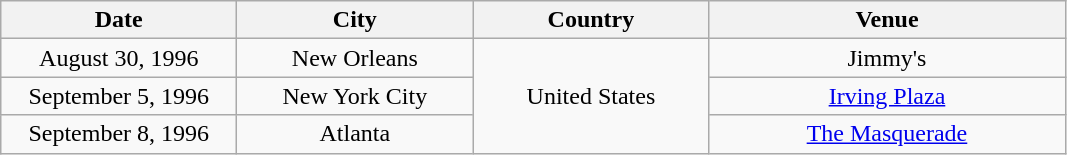<table class="wikitable" style="text-align:center;">
<tr>
<th width="150">Date</th>
<th width="150">City</th>
<th width="150">Country</th>
<th width="230">Venue</th>
</tr>
<tr>
<td>August 30, 1996</td>
<td>New Orleans</td>
<td rowspan="3">United States</td>
<td>Jimmy's</td>
</tr>
<tr>
<td>September 5, 1996</td>
<td>New York City</td>
<td><a href='#'>Irving Plaza</a></td>
</tr>
<tr>
<td>September 8, 1996</td>
<td>Atlanta</td>
<td><a href='#'>The Masquerade</a></td>
</tr>
</table>
